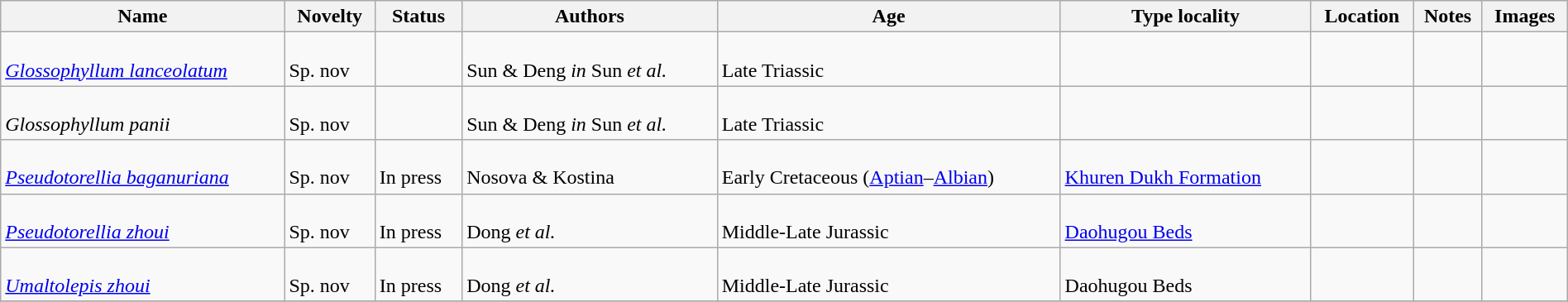<table class="wikitable sortable" align="center" width="100%">
<tr>
<th>Name</th>
<th>Novelty</th>
<th>Status</th>
<th>Authors</th>
<th>Age</th>
<th>Type locality</th>
<th>Location</th>
<th>Notes</th>
<th>Images</th>
</tr>
<tr>
<td><br><em><a href='#'>Glossophyllum lanceolatum</a></em></td>
<td><br>Sp. nov</td>
<td></td>
<td><br>Sun & Deng <em>in</em> Sun <em>et al.</em></td>
<td><br>Late Triassic</td>
<td></td>
<td></td>
<td></td>
<td></td>
</tr>
<tr>
<td><br><em>Glossophyllum panii</em></td>
<td><br>Sp. nov</td>
<td></td>
<td><br>Sun & Deng <em>in</em> Sun <em>et al.</em></td>
<td><br>Late Triassic</td>
<td></td>
<td></td>
<td></td>
<td></td>
</tr>
<tr>
<td><br><em><a href='#'>Pseudotorellia baganuriana</a></em></td>
<td><br>Sp. nov</td>
<td><br>In press</td>
<td><br>Nosova & Kostina</td>
<td><br>Early Cretaceous (<a href='#'>Aptian</a>–<a href='#'>Albian</a>)</td>
<td><br><a href='#'>Khuren Dukh Formation</a></td>
<td><br></td>
<td></td>
<td></td>
</tr>
<tr>
<td><br><em><a href='#'>Pseudotorellia zhoui</a></em></td>
<td><br>Sp. nov</td>
<td><br>In press</td>
<td><br>Dong <em>et al.</em></td>
<td><br>Middle-Late Jurassic</td>
<td><br><a href='#'>Daohugou Beds</a></td>
<td><br></td>
<td></td>
<td></td>
</tr>
<tr>
<td><br><em><a href='#'>Umaltolepis zhoui</a></em></td>
<td><br>Sp. nov</td>
<td><br>In press</td>
<td><br>Dong <em>et al.</em></td>
<td><br>Middle-Late Jurassic</td>
<td><br>Daohugou Beds</td>
<td><br></td>
<td></td>
<td></td>
</tr>
<tr>
</tr>
</table>
